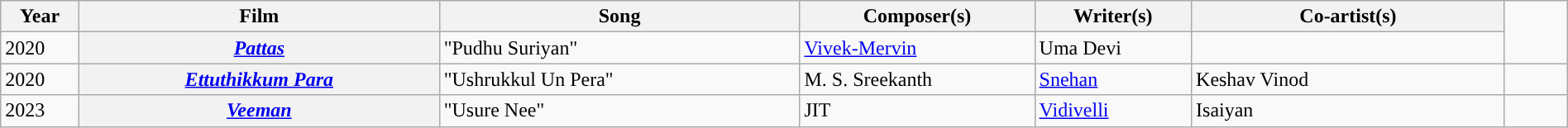<table class="wikitable plainrowheaders" width="100%" textcolor:#000;">
<tr style="background:#b0e0e66;">
<th scope="col" width=5%><strong>Year</strong></th>
<th scope="col" width=23%><strong>Film</strong></th>
<th scope="col" width=23%><strong>Song</strong></th>
<th scope="col" width=15%><strong>Composer(s)</strong></th>
<th scope="col" width=10%><strong>Writer(s)</strong></th>
<th scope="col" width=20%><strong>Co-artist(s)</strong></th>
</tr>
<tr>
<td>2020</td>
<th><em><a href='#'>Pattas</a></em></th>
<td>"Pudhu Suriyan"</td>
<td><a href='#'>Vivek-Mervin</a></td>
<td>Uma Devi</td>
<td></td>
</tr>
<tr>
<td>2020</td>
<th><em><a href='#'>Ettuthikkum Para</a></em></th>
<td>"Ushrukkul Un Pera"</td>
<td>M. S. Sreekanth</td>
<td><a href='#'>Snehan</a></td>
<td>Keshav Vinod</td>
<td></td>
</tr>
<tr>
<td>2023</td>
<th><em><a href='#'>Veeman</a></em></th>
<td>"Usure Nee"</td>
<td>JIT</td>
<td><a href='#'>Vidivelli</a></td>
<td>Isaiyan</td>
</tr>
</table>
